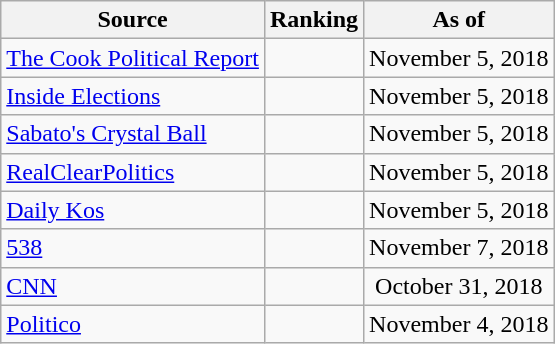<table class="wikitable" style="text-align:center">
<tr>
<th>Source</th>
<th>Ranking</th>
<th>As of</th>
</tr>
<tr>
<td style="text-align:left"><a href='#'>The Cook Political Report</a></td>
<td></td>
<td>November 5, 2018</td>
</tr>
<tr>
<td style="text-align:left"><a href='#'>Inside Elections</a></td>
<td></td>
<td>November 5, 2018</td>
</tr>
<tr>
<td style="text-align:left"><a href='#'>Sabato's Crystal Ball</a></td>
<td></td>
<td>November 5, 2018</td>
</tr>
<tr>
<td style="text-align:left"><a href='#'>RealClearPolitics</a></td>
<td></td>
<td>November 5, 2018</td>
</tr>
<tr>
<td style="text-align:left"><a href='#'>Daily Kos</a></td>
<td></td>
<td>November 5, 2018</td>
</tr>
<tr>
<td style="text-align:left"><a href='#'>538</a></td>
<td></td>
<td>November 7, 2018</td>
</tr>
<tr>
<td style="text-align:left"><a href='#'>CNN</a></td>
<td></td>
<td>October 31, 2018</td>
</tr>
<tr>
<td style="text-align:left"><a href='#'>Politico</a></td>
<td></td>
<td>November 4, 2018</td>
</tr>
</table>
